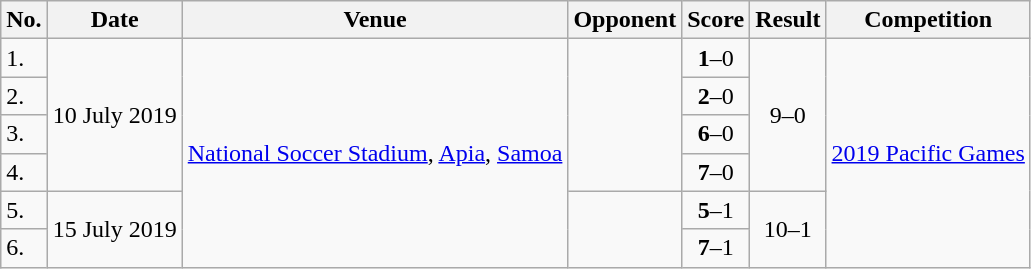<table class="wikitable" style="font-size:100%;">
<tr>
<th>No.</th>
<th>Date</th>
<th>Venue</th>
<th>Opponent</th>
<th>Score</th>
<th>Result</th>
<th>Competition</th>
</tr>
<tr>
<td>1.</td>
<td rowspan="4">10 July 2019</td>
<td rowspan="6"><a href='#'>National Soccer Stadium</a>, <a href='#'>Apia</a>, <a href='#'>Samoa</a></td>
<td rowspan="4"></td>
<td align=center><strong>1</strong>–0</td>
<td rowspan="4" style="text-align:center">9–0</td>
<td rowspan="6"><a href='#'>2019 Pacific Games</a></td>
</tr>
<tr>
<td>2.</td>
<td align=center><strong>2</strong>–0</td>
</tr>
<tr>
<td>3.</td>
<td align=center><strong>6</strong>–0</td>
</tr>
<tr>
<td>4.</td>
<td align=center><strong>7</strong>–0</td>
</tr>
<tr>
<td>5.</td>
<td rowspan="2">15 July 2019</td>
<td rowspan="2"></td>
<td align=center><strong>5</strong>–1</td>
<td rowspan="2" style="text-align:center">10–1</td>
</tr>
<tr>
<td>6.</td>
<td align=center><strong>7</strong>–1</td>
</tr>
</table>
